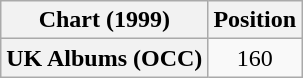<table class="wikitable plainrowheaders">
<tr>
<th>Chart (1999)</th>
<th>Position</th>
</tr>
<tr>
<th scope="row">UK Albums (OCC)</th>
<td align="center">160</td>
</tr>
</table>
